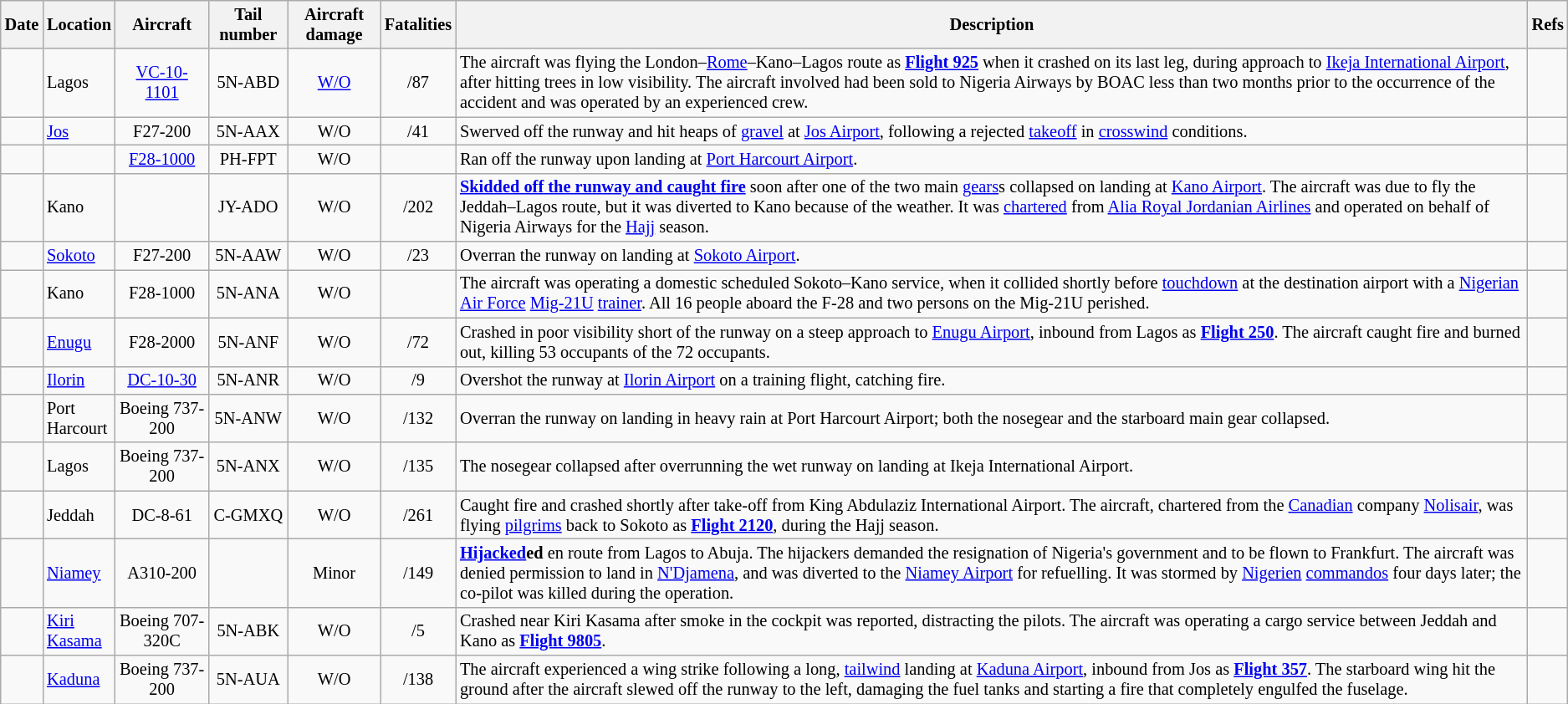<table class="wikitable sortable toccolours" border="1" cellpadding="3" style="border-collapse:collapse; font-size:85%">
<tr>
<th>Date</th>
<th width="20px">Location</th>
<th>Aircraft</th>
<th>Tail number</th>
<th>Aircraft damage</th>
<th>Fatalities</th>
<th class="unsortable">Description</th>
<th class="unsortable">Refs</th>
</tr>
<tr>
<td align=center></td>
<td>Lagos</td>
<td align=center><a href='#'>VC-10-1101</a></td>
<td align=center>5N-ABD</td>
<td align=center><a href='#'>W/O</a></td>
<td align=center>/87</td>
<td>The aircraft was flying the London–<a href='#'>Rome</a>–Kano–Lagos route as <strong><a href='#'>Flight 925</a></strong> when it crashed on its last leg, during approach to <a href='#'>Ikeja International Airport</a>, after hitting trees in low visibility. The aircraft involved had been sold to Nigeria Airways by BOAC less than two months prior to the occurrence of the accident and was operated by an experienced crew.</td>
<td align=center></td>
</tr>
<tr>
<td align=center></td>
<td><a href='#'>Jos</a></td>
<td align=center>F27-200</td>
<td align=center>5N-AAX</td>
<td align=center>W/O</td>
<td align=center>/41</td>
<td>Swerved off the runway and hit heaps of <a href='#'>gravel</a> at <a href='#'>Jos Airport</a>, following a rejected <a href='#'>takeoff</a> in <a href='#'>crosswind</a> conditions.</td>
<td align=center></td>
</tr>
<tr>
<td align=center></td>
<td></td>
<td align=center><a href='#'>F28-1000</a></td>
<td align=center>PH-FPT</td>
<td align=center>W/O</td>
<td align=center></td>
<td>Ran off the runway upon landing at <a href='#'>Port Harcourt Airport</a>.</td>
<td align=center></td>
</tr>
<tr>
<td align=center></td>
<td>Kano</td>
<td align=center></td>
<td align=center>JY-ADO</td>
<td align=center>W/O</td>
<td align=center>/202</td>
<td><strong><a href='#'>Skidded off the runway and caught fire</a></strong> soon after one of the two main <a href='#'>gears</a>s collapsed on landing at <a href='#'>Kano Airport</a>. The aircraft was due to fly the Jeddah–Lagos route, but it was diverted to Kano because of the weather. It was <a href='#'>chartered</a> from <a href='#'>Alia Royal Jordanian Airlines</a> and operated on behalf of Nigeria Airways for the <a href='#'>Hajj</a> season.</td>
<td align=center></td>
</tr>
<tr>
<td align=center></td>
<td><a href='#'>Sokoto</a></td>
<td align=center>F27-200</td>
<td align=center>5N-AAW</td>
<td align=center>W/O</td>
<td align=center>/23</td>
<td>Overran the runway on landing at <a href='#'>Sokoto Airport</a>.</td>
<td align=center></td>
</tr>
<tr>
<td align=center></td>
<td>Kano</td>
<td align=center>F28-1000</td>
<td align=center>5N-ANA</td>
<td align=center>W/O</td>
<td align=center></td>
<td>The aircraft was operating a domestic scheduled Sokoto–Kano service, when it collided shortly before <a href='#'>touchdown</a> at the destination airport with a <a href='#'>Nigerian Air Force</a> <a href='#'>Mig-21U</a> <a href='#'>trainer</a>. All 16 people aboard the F-28 and two persons on the Mig-21U perished.</td>
<td align=center></td>
</tr>
<tr>
<td align=center></td>
<td><a href='#'>Enugu</a></td>
<td align=center>F28-2000</td>
<td align=center>5N-ANF</td>
<td align=center>W/O</td>
<td align=center>/72</td>
<td>Crashed in poor visibility  short of the runway on a steep approach to <a href='#'>Enugu Airport</a>, inbound from Lagos as <strong><a href='#'>Flight 250</a></strong>. The aircraft caught fire and burned out, killing 53 occupants of the 72 occupants.</td>
<td align=center></td>
</tr>
<tr>
<td align=center></td>
<td><a href='#'>Ilorin</a></td>
<td align=center><a href='#'>DC-10-30</a></td>
<td align=center>5N-ANR</td>
<td align=center>W/O</td>
<td align=center>/9</td>
<td>Overshot the runway at <a href='#'>Ilorin Airport</a> on a training flight, catching fire.</td>
<td align=center></td>
</tr>
<tr>
<td align=center></td>
<td>Port Harcourt</td>
<td align=center>Boeing 737-200</td>
<td align=center>5N-ANW</td>
<td align=center>W/O</td>
<td align=center>/132</td>
<td>Overran the runway on landing in heavy rain at Port Harcourt Airport; both the nosegear and the starboard main gear collapsed.</td>
<td align=center></td>
</tr>
<tr>
<td align=center></td>
<td>Lagos</td>
<td align=center>Boeing 737-200</td>
<td align=center>5N-ANX</td>
<td align=center>W/O</td>
<td align=center>/135</td>
<td>The nosegear collapsed after overrunning the wet runway on landing at Ikeja International Airport.</td>
<td align=center></td>
</tr>
<tr>
<td align=center></td>
<td>Jeddah</td>
<td align=center>DC-8-61</td>
<td align=center>C-GMXQ</td>
<td align=center>W/O</td>
<td align=center>/261</td>
<td>Caught fire and crashed shortly after take-off from King Abdulaziz International Airport. The aircraft, chartered from the <a href='#'>Canadian</a> company <a href='#'>Nolisair</a>, was flying <a href='#'>pilgrims</a> back to Sokoto as <strong><a href='#'>Flight 2120</a></strong>, during the Hajj season.</td>
<td align=center></td>
</tr>
<tr>
<td align=center></td>
<td><a href='#'>Niamey</a></td>
<td align=center>A310-200</td>
<td></td>
<td align=center>Minor</td>
<td align=center>/149</td>
<td><strong><a href='#'>Hijacked</a>ed</strong> en route from Lagos to Abuja. The hijackers demanded the resignation of Nigeria's government and to be flown to Frankfurt. The aircraft was denied permission to land in <a href='#'>N'Djamena</a>, and was diverted to the <a href='#'>Niamey Airport</a> for refuelling. It was stormed by <a href='#'>Nigerien</a> <a href='#'>commandos</a> four days later; the co-pilot was killed during the operation.</td>
<td align=center></td>
</tr>
<tr>
<td align=center></td>
<td><a href='#'>Kiri Kasama</a></td>
<td align=center>Boeing 707-320C</td>
<td align=center>5N-ABK</td>
<td align=center>W/O</td>
<td align=center>/5</td>
<td>Crashed near Kiri Kasama after smoke in the cockpit was reported, distracting the pilots. The aircraft was operating a cargo service between Jeddah and Kano as <strong><a href='#'>Flight 9805</a></strong>.</td>
<td align=center></td>
</tr>
<tr>
<td align=center></td>
<td><a href='#'>Kaduna</a></td>
<td align=center>Boeing 737-200</td>
<td align=center>5N-AUA</td>
<td align=center>W/O</td>
<td align=center>/138</td>
<td>The aircraft experienced a wing strike following a long, <a href='#'>tailwind</a> landing at <a href='#'>Kaduna Airport</a>, inbound from Jos as <strong><a href='#'>Flight 357</a></strong>. The starboard wing hit the ground after the aircraft slewed off the runway to the left, damaging the fuel tanks and starting a fire that completely engulfed the fuselage.</td>
<td align=center></td>
</tr>
</table>
